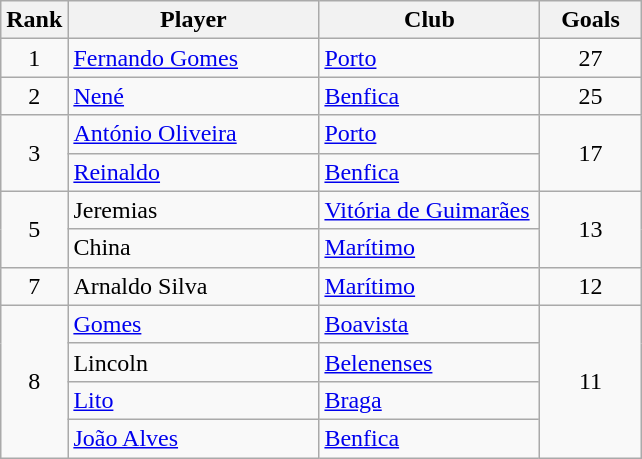<table class="wikitable" style="margin-right: 0;">
<tr text-align:center;">
<th style="width:35px;">Rank</th>
<th style="width:160px;">Player</th>
<th style="width:140px;">Club</th>
<th style="width:60px;">Goals</th>
</tr>
<tr>
<td style="text-align:center;">1</td>
<td> <a href='#'>Fernando Gomes</a></td>
<td><a href='#'>Porto</a></td>
<td style="text-align:center;">27</td>
</tr>
<tr>
<td style="text-align:center;">2</td>
<td> <a href='#'>Nené</a></td>
<td><a href='#'>Benfica</a></td>
<td style="text-align:center;">25</td>
</tr>
<tr>
<td rowspan="2" style="text-align:center;">3</td>
<td> <a href='#'>António Oliveira</a></td>
<td><a href='#'>Porto</a></td>
<td rowspan="2" style="text-align:center;">17</td>
</tr>
<tr>
<td> <a href='#'>Reinaldo</a></td>
<td><a href='#'>Benfica</a></td>
</tr>
<tr>
<td rowspan="2" style="text-align:center;">5</td>
<td> Jeremias</td>
<td><a href='#'>Vitória de Guimarães</a></td>
<td rowspan="2" style="text-align:center;">13</td>
</tr>
<tr>
<td> China</td>
<td><a href='#'>Marítimo</a></td>
</tr>
<tr>
<td style="text-align:center;">7</td>
<td> Arnaldo Silva</td>
<td><a href='#'>Marítimo</a></td>
<td style="text-align:center;">12</td>
</tr>
<tr>
<td rowspan="4" style="text-align:center;">8</td>
<td> <a href='#'>Gomes</a></td>
<td><a href='#'>Boavista</a></td>
<td rowspan="4" style="text-align:center;">11</td>
</tr>
<tr>
<td> Lincoln</td>
<td><a href='#'>Belenenses</a></td>
</tr>
<tr>
<td> <a href='#'>Lito</a></td>
<td><a href='#'>Braga</a></td>
</tr>
<tr>
<td> <a href='#'>João Alves</a></td>
<td><a href='#'>Benfica</a></td>
</tr>
</table>
